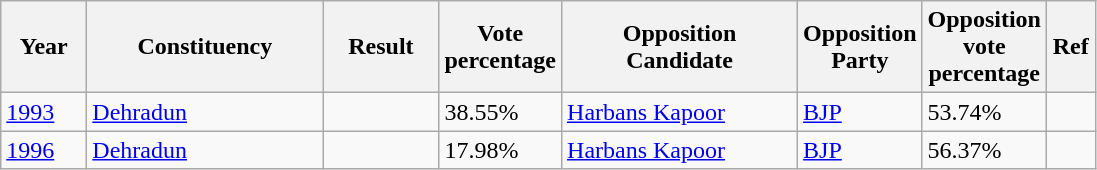<table class="sortable wikitable">
<tr>
<th width=50>Year</th>
<th width=150>Constituency</th>
<th width=70>Result</th>
<th width=70>Vote percentage</th>
<th width=150>Opposition Candidate</th>
<th width=70>Opposition Party</th>
<th width=70>Opposition vote percentage</th>
<th width=25>Ref</th>
</tr>
<tr>
<td><a href='#'>1993</a></td>
<td><a href='#'>Dehradun</a></td>
<td></td>
<td>38.55%</td>
<td><a href='#'>Harbans Kapoor</a></td>
<td><a href='#'>BJP</a></td>
<td>53.74%</td>
<td></td>
</tr>
<tr>
<td><a href='#'>1996</a></td>
<td><a href='#'>Dehradun</a></td>
<td></td>
<td>17.98%</td>
<td><a href='#'>Harbans Kapoor</a></td>
<td><a href='#'>BJP</a></td>
<td>56.37%</td>
<td></td>
</tr>
</table>
